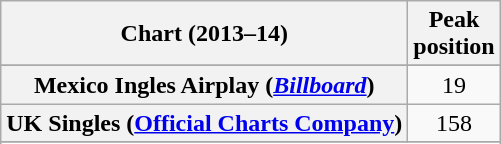<table class="wikitable sortable plainrowheaders">
<tr>
<th>Chart (2013–14)</th>
<th>Peak<br>position</th>
</tr>
<tr>
</tr>
<tr>
</tr>
<tr>
<th scope="row">Mexico Ingles Airplay (<em><a href='#'>Billboard</a></em>)</th>
<td style="text-align:center;">19</td>
</tr>
<tr>
<th scope="row">UK Singles (<a href='#'>Official Charts Company</a>)</th>
<td style="text-align:center;">158</td>
</tr>
<tr>
</tr>
<tr>
</tr>
<tr>
</tr>
<tr>
</tr>
<tr>
</tr>
</table>
